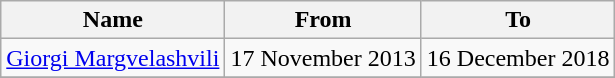<table class="wikitable plainrowheaders" style="text-align:center;">
<tr>
<th>Name</th>
<th>From</th>
<th>To</th>
</tr>
<tr>
<td><a href='#'>Giorgi Margvelashvili</a></td>
<td>17 November 2013</td>
<td>16 December 2018</td>
</tr>
<tr>
</tr>
</table>
